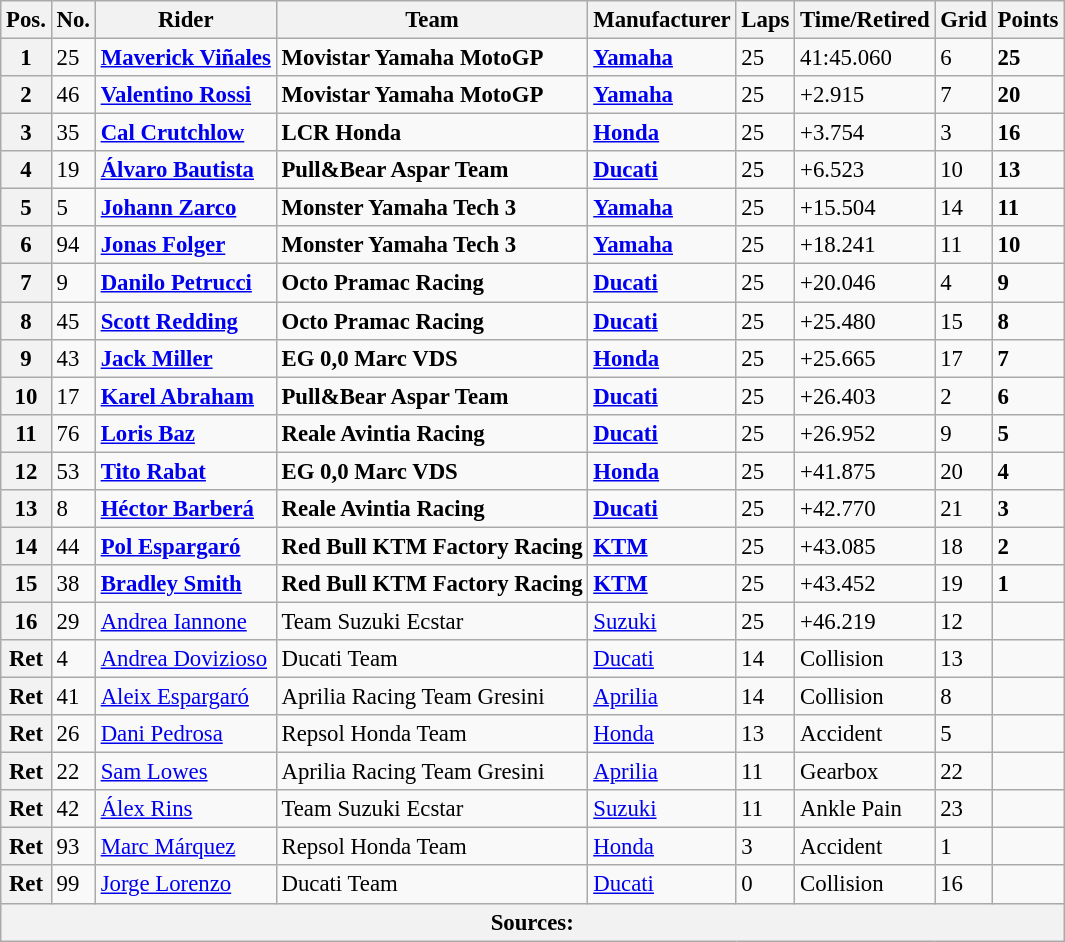<table class="wikitable" style="font-size: 95%;">
<tr>
<th>Pos.</th>
<th>No.</th>
<th>Rider</th>
<th>Team</th>
<th>Manufacturer</th>
<th>Laps</th>
<th>Time/Retired</th>
<th>Grid</th>
<th>Points</th>
</tr>
<tr>
<th>1</th>
<td>25</td>
<td> <strong><a href='#'>Maverick Viñales</a></strong></td>
<td><strong>Movistar Yamaha MotoGP</strong></td>
<td><strong><a href='#'>Yamaha</a></strong></td>
<td>25</td>
<td>41:45.060</td>
<td>6</td>
<td><strong>25</strong></td>
</tr>
<tr>
<th>2</th>
<td>46</td>
<td> <strong><a href='#'>Valentino Rossi</a></strong></td>
<td><strong>Movistar Yamaha MotoGP</strong></td>
<td><strong><a href='#'>Yamaha</a></strong></td>
<td>25</td>
<td>+2.915</td>
<td>7</td>
<td><strong>20</strong></td>
</tr>
<tr>
<th>3</th>
<td>35</td>
<td> <strong><a href='#'>Cal Crutchlow</a></strong></td>
<td><strong>LCR Honda</strong></td>
<td><strong><a href='#'>Honda</a></strong></td>
<td>25</td>
<td>+3.754</td>
<td>3</td>
<td><strong>16</strong></td>
</tr>
<tr>
<th>4</th>
<td>19</td>
<td> <strong><a href='#'>Álvaro Bautista</a></strong></td>
<td><strong>Pull&Bear Aspar Team</strong></td>
<td><strong><a href='#'>Ducati</a></strong></td>
<td>25</td>
<td>+6.523</td>
<td>10</td>
<td><strong>13</strong></td>
</tr>
<tr>
<th>5</th>
<td>5</td>
<td> <strong><a href='#'>Johann Zarco</a></strong></td>
<td><strong>Monster Yamaha Tech 3</strong></td>
<td><strong><a href='#'>Yamaha</a></strong></td>
<td>25</td>
<td>+15.504</td>
<td>14</td>
<td><strong>11</strong></td>
</tr>
<tr>
<th>6</th>
<td>94</td>
<td> <strong><a href='#'>Jonas Folger</a></strong></td>
<td><strong>Monster Yamaha Tech 3</strong></td>
<td><strong><a href='#'>Yamaha</a></strong></td>
<td>25</td>
<td>+18.241</td>
<td>11</td>
<td><strong>10</strong></td>
</tr>
<tr>
<th>7</th>
<td>9</td>
<td> <strong><a href='#'>Danilo Petrucci</a></strong></td>
<td><strong>Octo Pramac Racing</strong></td>
<td><strong><a href='#'>Ducati</a></strong></td>
<td>25</td>
<td>+20.046</td>
<td>4</td>
<td><strong>9</strong></td>
</tr>
<tr>
<th>8</th>
<td>45</td>
<td> <strong><a href='#'>Scott Redding</a></strong></td>
<td><strong>Octo Pramac Racing</strong></td>
<td><strong><a href='#'>Ducati</a></strong></td>
<td>25</td>
<td>+25.480</td>
<td>15</td>
<td><strong>8</strong></td>
</tr>
<tr>
<th>9</th>
<td>43</td>
<td> <strong><a href='#'>Jack Miller</a></strong></td>
<td><strong>EG 0,0 Marc VDS</strong></td>
<td><strong><a href='#'>Honda</a></strong></td>
<td>25</td>
<td>+25.665</td>
<td>17</td>
<td><strong>7</strong></td>
</tr>
<tr>
<th>10</th>
<td>17</td>
<td> <strong><a href='#'>Karel Abraham</a></strong></td>
<td><strong>Pull&Bear Aspar Team</strong></td>
<td><strong><a href='#'>Ducati</a></strong></td>
<td>25</td>
<td>+26.403</td>
<td>2</td>
<td><strong>6</strong></td>
</tr>
<tr>
<th>11</th>
<td>76</td>
<td> <strong><a href='#'>Loris Baz</a></strong></td>
<td><strong>Reale Avintia Racing</strong></td>
<td><strong><a href='#'>Ducati</a></strong></td>
<td>25</td>
<td>+26.952</td>
<td>9</td>
<td><strong>5</strong></td>
</tr>
<tr>
<th>12</th>
<td>53</td>
<td> <strong><a href='#'>Tito Rabat</a></strong></td>
<td><strong>EG 0,0 Marc VDS</strong></td>
<td><strong><a href='#'>Honda</a></strong></td>
<td>25</td>
<td>+41.875</td>
<td>20</td>
<td><strong>4</strong></td>
</tr>
<tr>
<th>13</th>
<td>8</td>
<td> <strong><a href='#'>Héctor Barberá</a></strong></td>
<td><strong>Reale Avintia Racing</strong></td>
<td><strong><a href='#'>Ducati</a></strong></td>
<td>25</td>
<td>+42.770</td>
<td>21</td>
<td><strong>3</strong></td>
</tr>
<tr>
<th>14</th>
<td>44</td>
<td> <strong><a href='#'>Pol Espargaró</a></strong></td>
<td><strong>Red Bull KTM Factory Racing</strong></td>
<td><strong><a href='#'>KTM</a></strong></td>
<td>25</td>
<td>+43.085</td>
<td>18</td>
<td><strong>2</strong></td>
</tr>
<tr>
<th>15</th>
<td>38</td>
<td> <strong><a href='#'>Bradley Smith</a></strong></td>
<td><strong>Red Bull KTM Factory Racing</strong></td>
<td><strong><a href='#'>KTM</a></strong></td>
<td>25</td>
<td>+43.452</td>
<td>19</td>
<td><strong>1</strong></td>
</tr>
<tr>
<th>16</th>
<td>29</td>
<td> <a href='#'>Andrea Iannone</a></td>
<td>Team Suzuki Ecstar</td>
<td><a href='#'>Suzuki</a></td>
<td>25</td>
<td>+46.219</td>
<td>12</td>
<td></td>
</tr>
<tr>
<th>Ret</th>
<td>4</td>
<td> <a href='#'>Andrea Dovizioso</a></td>
<td>Ducati Team</td>
<td><a href='#'>Ducati</a></td>
<td>14</td>
<td>Collision</td>
<td>13</td>
<td></td>
</tr>
<tr>
<th>Ret</th>
<td>41</td>
<td> <a href='#'>Aleix Espargaró</a></td>
<td>Aprilia Racing Team Gresini</td>
<td><a href='#'>Aprilia</a></td>
<td>14</td>
<td>Collision</td>
<td>8</td>
<td></td>
</tr>
<tr>
<th>Ret</th>
<td>26</td>
<td> <a href='#'>Dani Pedrosa</a></td>
<td>Repsol Honda Team</td>
<td><a href='#'>Honda</a></td>
<td>13</td>
<td>Accident</td>
<td>5</td>
<td></td>
</tr>
<tr>
<th>Ret</th>
<td>22</td>
<td> <a href='#'>Sam Lowes</a></td>
<td>Aprilia Racing Team Gresini</td>
<td><a href='#'>Aprilia</a></td>
<td>11</td>
<td>Gearbox</td>
<td>22</td>
<td></td>
</tr>
<tr>
<th>Ret</th>
<td>42</td>
<td> <a href='#'>Álex Rins</a></td>
<td>Team Suzuki Ecstar</td>
<td><a href='#'>Suzuki</a></td>
<td>11</td>
<td>Ankle Pain</td>
<td>23</td>
<td></td>
</tr>
<tr>
<th>Ret</th>
<td>93</td>
<td> <a href='#'>Marc Márquez</a></td>
<td>Repsol Honda Team</td>
<td><a href='#'>Honda</a></td>
<td>3</td>
<td>Accident</td>
<td>1</td>
<td></td>
</tr>
<tr>
<th>Ret</th>
<td>99</td>
<td> <a href='#'>Jorge Lorenzo</a></td>
<td>Ducati Team</td>
<td><a href='#'>Ducati</a></td>
<td>0</td>
<td>Collision</td>
<td>16</td>
<td></td>
</tr>
<tr>
<th colspan=9>Sources: </th>
</tr>
</table>
